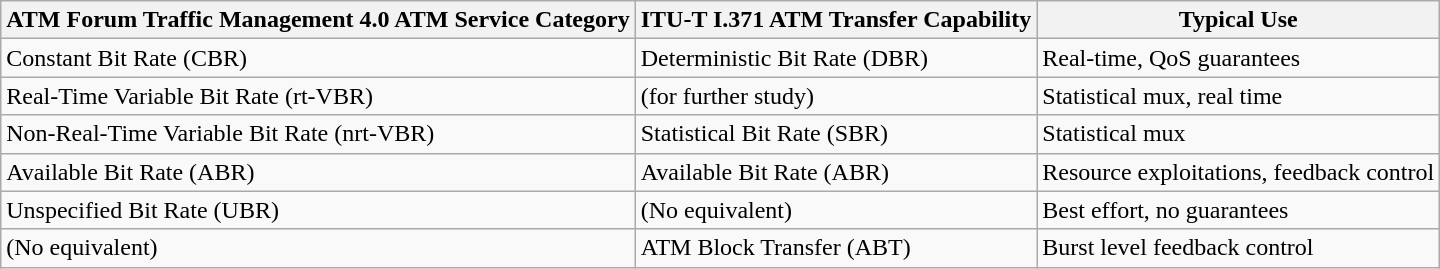<table class="wikitable">
<tr>
<th>ATM Forum Traffic Management 4.0 ATM Service Category</th>
<th>ITU-T I.371 ATM Transfer Capability</th>
<th>Typical Use</th>
</tr>
<tr>
<td>Constant Bit Rate (CBR)</td>
<td>Deterministic Bit Rate (DBR)</td>
<td>Real-time, QoS guarantees</td>
</tr>
<tr>
<td>Real-Time Variable Bit Rate (rt-VBR)</td>
<td>(for further study)</td>
<td>Statistical mux, real time</td>
</tr>
<tr>
<td>Non-Real-Time Variable Bit Rate (nrt-VBR)</td>
<td>Statistical Bit Rate (SBR)</td>
<td>Statistical mux</td>
</tr>
<tr>
<td>Available Bit Rate (ABR)</td>
<td>Available Bit Rate (ABR)</td>
<td>Resource exploitations, feedback control</td>
</tr>
<tr>
<td>Unspecified Bit Rate (UBR)</td>
<td>(No equivalent)</td>
<td>Best effort, no guarantees</td>
</tr>
<tr>
<td>(No equivalent)</td>
<td>ATM Block Transfer (ABT)</td>
<td>Burst level feedback control</td>
</tr>
</table>
